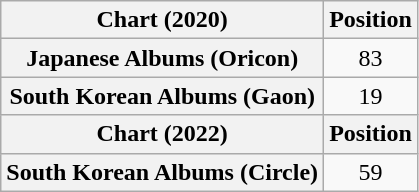<table class="wikitable plainrowheaders" style="text-align:center;">
<tr>
<th>Chart (2020)</th>
<th>Position</th>
</tr>
<tr>
<th scope="row">Japanese Albums (Oricon)</th>
<td>83</td>
</tr>
<tr>
<th scope="row">South Korean Albums (Gaon)</th>
<td>19</td>
</tr>
<tr>
<th scope="col">Chart (2022)</th>
<th scope="col">Position</th>
</tr>
<tr>
<th scope="row">South Korean Albums (Circle)</th>
<td>59</td>
</tr>
</table>
